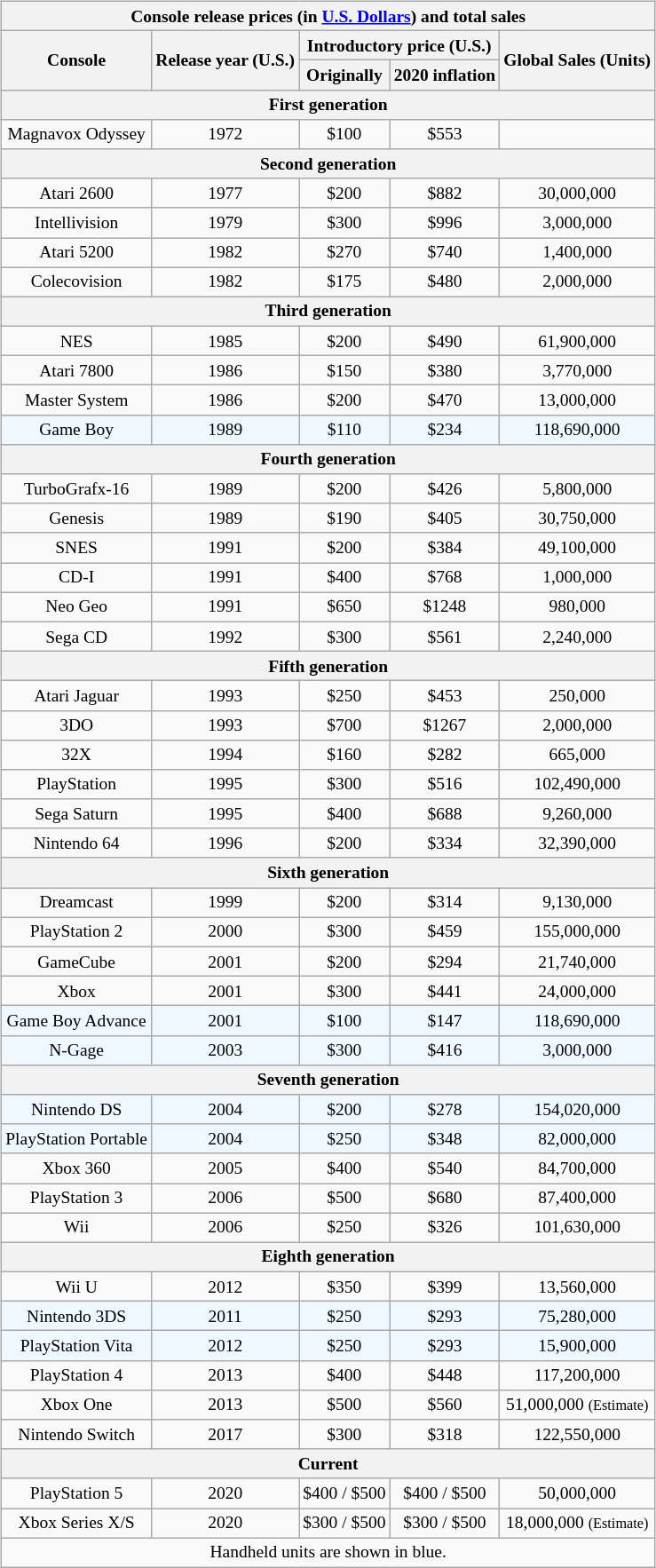<table class="wikitable" align="right" style="text-align:center; font-size:small;">
<tr>
<th colspan="5">Console release prices (in <a href='#'>U.S. Dollars</a>) and total sales</th>
</tr>
<tr>
<th rowspan="2">Console</th>
<th rowspan="2">Release year (U.S.)</th>
<th colspan="2">Introductory price (U.S.)</th>
<th rowspan="2">Global Sales (Units)</th>
</tr>
<tr>
<th>Originally</th>
<th>2020 inflation</th>
</tr>
<tr>
<th colspan="5">First generation</th>
</tr>
<tr>
<td>Magnavox Odyssey</td>
<td>1972</td>
<td>$100</td>
<td>$553</td>
<td></td>
</tr>
<tr>
<th colspan="5">Second generation</th>
</tr>
<tr>
<td>Atari 2600</td>
<td>1977</td>
<td>$200</td>
<td>$882</td>
<td>30,000,000</td>
</tr>
<tr>
<td>Intellivision</td>
<td>1979</td>
<td>$300</td>
<td>$996</td>
<td>3,000,000</td>
</tr>
<tr>
<td>Atari 5200</td>
<td>1982</td>
<td>$270</td>
<td>$740</td>
<td>1,400,000</td>
</tr>
<tr>
<td>Colecovision</td>
<td>1982</td>
<td>$175</td>
<td>$480</td>
<td>2,000,000</td>
</tr>
<tr>
<th colspan="5">Third generation</th>
</tr>
<tr>
<td>NES</td>
<td>1985</td>
<td>$200</td>
<td>$490</td>
<td>61,900,000</td>
</tr>
<tr>
<td>Atari 7800</td>
<td>1986</td>
<td>$150</td>
<td>$380</td>
<td>3,770,000</td>
</tr>
<tr>
<td>Master System</td>
<td>1986</td>
<td>$200</td>
<td>$470</td>
<td>13,000,000</td>
</tr>
<tr style="background-color: aliceblue;">
<td>Game Boy</td>
<td>1989</td>
<td>$110</td>
<td>$234</td>
<td>118,690,000</td>
</tr>
<tr>
<th colspan="5">Fourth generation</th>
</tr>
<tr>
<td>TurboGrafx-16</td>
<td>1989</td>
<td>$200</td>
<td>$426</td>
<td>5,800,000</td>
</tr>
<tr>
<td>Genesis</td>
<td>1989</td>
<td>$190</td>
<td>$405</td>
<td>30,750,000</td>
</tr>
<tr>
<td>SNES</td>
<td>1991</td>
<td>$200</td>
<td>$384</td>
<td>49,100,000</td>
</tr>
<tr>
<td>CD-I</td>
<td>1991</td>
<td>$400</td>
<td>$768</td>
<td>1,000,000</td>
</tr>
<tr>
<td>Neo Geo</td>
<td>1991</td>
<td>$650</td>
<td>$1248</td>
<td>980,000</td>
</tr>
<tr>
<td>Sega CD</td>
<td>1992</td>
<td>$300</td>
<td>$561</td>
<td>2,240,000</td>
</tr>
<tr>
<th colspan="5">Fifth generation</th>
</tr>
<tr>
<td>Atari Jaguar</td>
<td>1993</td>
<td>$250</td>
<td>$453</td>
<td>250,000</td>
</tr>
<tr>
<td>3DO</td>
<td>1993</td>
<td>$700</td>
<td>$1267</td>
<td>2,000,000</td>
</tr>
<tr>
<td>32X</td>
<td>1994</td>
<td>$160</td>
<td>$282</td>
<td>665,000</td>
</tr>
<tr>
<td>PlayStation</td>
<td>1995</td>
<td>$300</td>
<td>$516</td>
<td>102,490,000</td>
</tr>
<tr>
<td>Sega Saturn</td>
<td>1995</td>
<td>$400</td>
<td>$688</td>
<td>9,260,000</td>
</tr>
<tr>
<td>Nintendo 64</td>
<td>1996</td>
<td>$200</td>
<td>$334</td>
<td>32,390,000</td>
</tr>
<tr>
<th colspan="5">Sixth generation</th>
</tr>
<tr>
<td>Dreamcast</td>
<td>1999</td>
<td>$200</td>
<td>$314</td>
<td>9,130,000</td>
</tr>
<tr>
<td>PlayStation 2</td>
<td>2000</td>
<td>$300</td>
<td>$459</td>
<td>155,000,000</td>
</tr>
<tr>
<td>GameCube</td>
<td>2001</td>
<td>$200</td>
<td>$294</td>
<td>21,740,000</td>
</tr>
<tr>
<td>Xbox</td>
<td>2001</td>
<td>$300</td>
<td>$441</td>
<td>24,000,000</td>
</tr>
<tr style="background-color: aliceblue;">
<td>Game Boy Advance</td>
<td>2001</td>
<td>$100</td>
<td>$147</td>
<td>118,690,000</td>
</tr>
<tr style="background-color: aliceblue;">
<td>N-Gage</td>
<td>2003</td>
<td>$300</td>
<td>$416</td>
<td>3,000,000</td>
</tr>
<tr>
<th colspan="5">Seventh generation</th>
</tr>
<tr style="background-color: aliceblue;">
<td>Nintendo DS</td>
<td>2004</td>
<td>$200</td>
<td>$278</td>
<td>154,020,000</td>
</tr>
<tr style="background-color: aliceblue;">
<td>PlayStation Portable</td>
<td>2004</td>
<td>$250</td>
<td>$348</td>
<td>82,000,000</td>
</tr>
<tr>
<td>Xbox 360</td>
<td>2005</td>
<td>$400</td>
<td>$540</td>
<td>84,700,000</td>
</tr>
<tr>
<td>PlayStation 3</td>
<td>2006</td>
<td>$500</td>
<td>$680</td>
<td>87,400,000</td>
</tr>
<tr>
<td>Wii</td>
<td>2006</td>
<td>$250</td>
<td>$326</td>
<td>101,630,000</td>
</tr>
<tr>
<th colspan="5">Eighth generation</th>
</tr>
<tr>
<td>Wii U</td>
<td>2012</td>
<td>$350</td>
<td>$399</td>
<td>13,560,000</td>
</tr>
<tr style="background-color: aliceblue;">
<td>Nintendo 3DS</td>
<td>2011</td>
<td>$250</td>
<td>$293</td>
<td>75,280,000</td>
</tr>
<tr style="background-color: aliceblue;">
<td>PlayStation Vita</td>
<td>2012</td>
<td>$250</td>
<td>$293</td>
<td>15,900,000</td>
</tr>
<tr>
<td>PlayStation 4</td>
<td>2013</td>
<td>$400</td>
<td>$448</td>
<td>117,200,000</td>
</tr>
<tr>
<td>Xbox One</td>
<td>2013</td>
<td>$500</td>
<td>$560</td>
<td>51,000,000 <small>(Estimate)</small></td>
</tr>
<tr>
<td>Nintendo Switch</td>
<td>2017</td>
<td>$300</td>
<td>$318</td>
<td>122,550,000</td>
</tr>
<tr>
<th colspan="5">Current</th>
</tr>
<tr>
<td>PlayStation 5</td>
<td>2020</td>
<td>$400 / $500</td>
<td>$400 / $500</td>
<td>50,000,000</td>
</tr>
<tr>
<td>Xbox Series X/S</td>
<td>2020</td>
<td>$300 / $500</td>
<td>$300 / $500</td>
<td>18,000,000 <small>(Estimate)</small></td>
</tr>
<tr>
<td colspan="5">Handheld units are shown in blue.<br></td>
</tr>
</table>
